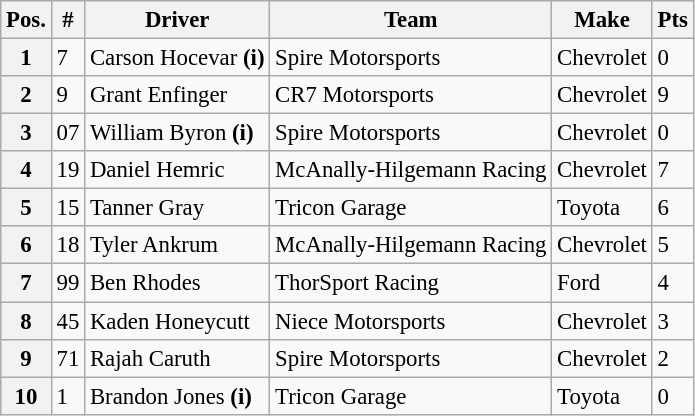<table class="wikitable" style="font-size:95%">
<tr>
<th>Pos.</th>
<th>#</th>
<th>Driver</th>
<th>Team</th>
<th>Make</th>
<th>Pts</th>
</tr>
<tr>
<th>1</th>
<td>7</td>
<td>Carson Hocevar <strong>(i)</strong></td>
<td>Spire Motorsports</td>
<td>Chevrolet</td>
<td>0</td>
</tr>
<tr>
<th>2</th>
<td>9</td>
<td>Grant Enfinger</td>
<td>CR7 Motorsports</td>
<td>Chevrolet</td>
<td>9</td>
</tr>
<tr>
<th>3</th>
<td>07</td>
<td>William Byron <strong>(i)</strong></td>
<td>Spire Motorsports</td>
<td>Chevrolet</td>
<td>0</td>
</tr>
<tr>
<th>4</th>
<td>19</td>
<td>Daniel Hemric</td>
<td>McAnally-Hilgemann Racing</td>
<td>Chevrolet</td>
<td>7</td>
</tr>
<tr>
<th>5</th>
<td>15</td>
<td>Tanner Gray</td>
<td>Tricon Garage</td>
<td>Toyota</td>
<td>6</td>
</tr>
<tr>
<th>6</th>
<td>18</td>
<td>Tyler Ankrum</td>
<td>McAnally-Hilgemann Racing</td>
<td>Chevrolet</td>
<td>5</td>
</tr>
<tr>
<th>7</th>
<td>99</td>
<td>Ben Rhodes</td>
<td>ThorSport Racing</td>
<td>Ford</td>
<td>4</td>
</tr>
<tr>
<th>8</th>
<td>45</td>
<td>Kaden Honeycutt</td>
<td>Niece Motorsports</td>
<td>Chevrolet</td>
<td>3</td>
</tr>
<tr>
<th>9</th>
<td>71</td>
<td>Rajah Caruth</td>
<td>Spire Motorsports</td>
<td>Chevrolet</td>
<td>2</td>
</tr>
<tr>
<th>10</th>
<td>1</td>
<td>Brandon Jones <strong>(i)</strong></td>
<td>Tricon Garage</td>
<td>Toyota</td>
<td>0</td>
</tr>
</table>
